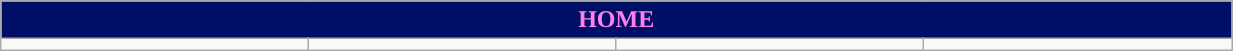<table class="wikitable collapsible collapsed" style="width:65%">
<tr>
<th colspan=10 ! style="color:#FF7FED; background:#000F66">HOME</th>
</tr>
<tr>
<td></td>
<td></td>
<td></td>
<td></td>
</tr>
</table>
